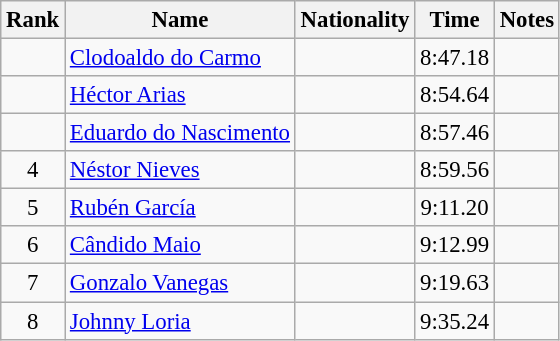<table class="wikitable sortable" style="text-align:center;font-size:95%">
<tr>
<th>Rank</th>
<th>Name</th>
<th>Nationality</th>
<th>Time</th>
<th>Notes</th>
</tr>
<tr>
<td></td>
<td align=left><a href='#'>Clodoaldo do Carmo</a></td>
<td align=left></td>
<td>8:47.18</td>
<td></td>
</tr>
<tr>
<td></td>
<td align=left><a href='#'>Héctor Arias</a></td>
<td align=left></td>
<td>8:54.64</td>
<td></td>
</tr>
<tr>
<td></td>
<td align=left><a href='#'>Eduardo do Nascimento</a></td>
<td align=left></td>
<td>8:57.46</td>
<td></td>
</tr>
<tr>
<td>4</td>
<td align=left><a href='#'>Néstor Nieves</a></td>
<td align=left></td>
<td>8:59.56</td>
<td></td>
</tr>
<tr>
<td>5</td>
<td align=left><a href='#'>Rubén García</a></td>
<td align=left></td>
<td>9:11.20</td>
<td></td>
</tr>
<tr>
<td>6</td>
<td align=left><a href='#'>Cândido Maio</a></td>
<td align=left></td>
<td>9:12.99</td>
<td></td>
</tr>
<tr>
<td>7</td>
<td align=left><a href='#'>Gonzalo Vanegas</a></td>
<td align=left></td>
<td>9:19.63</td>
<td></td>
</tr>
<tr>
<td>8</td>
<td align=left><a href='#'>Johnny Loria</a></td>
<td align=left></td>
<td>9:35.24</td>
<td></td>
</tr>
</table>
